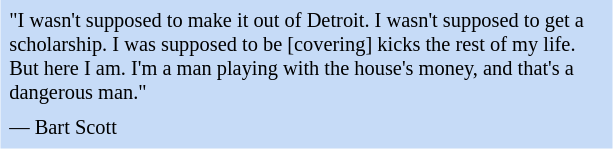<table class="toccolours" style="float: right; margin-left: 1em; margin-right: 2em; font-size: 85%; background:#c6dbf7; color:black; width:30em; max-width: 40%;" cellspacing="5">
<tr>
<td style="text-align: left;">"I wasn't supposed to make it out of Detroit. I wasn't supposed to get a scholarship. I was supposed to be [covering] kicks the rest of my life. But here I am. I'm a man playing with the house's money, and that's a dangerous man."</td>
</tr>
<tr>
<td style="text-align: left;">— Bart Scott</td>
</tr>
</table>
